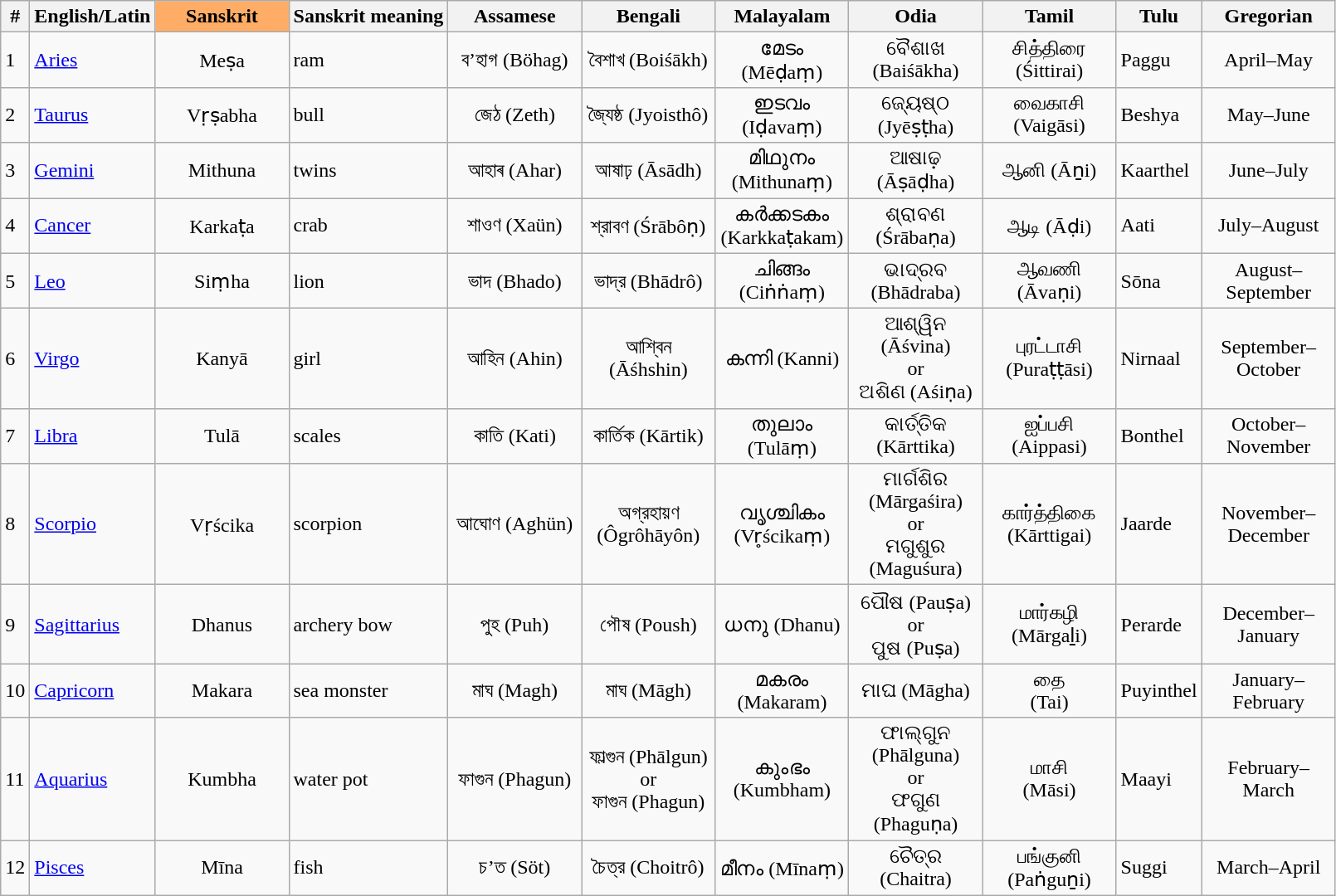<table class="wikitable">
<tr>
<th>#</th>
<th>English/Latin</th>
<th style="background: #ffad66" width="100">Sanskrit</th>
<th>Sanskrit meaning</th>
<th width="100">Assamese</th>
<th width=100>Bengali</th>
<th width=100>Malayalam</th>
<th width=100>Odia</th>
<th width=100>Tamil</th>
<th>Tulu</th>
<th width="100">Gregorian</th>
</tr>
<tr>
<td>1</td>
<td><a href='#'>Aries</a></td>
<td align="center">Meṣa</td>
<td>ram</td>
<td align="center">ব’হাগ (Böhag)</td>
<td align="center">বৈশাখ (Boiśākh)</td>
<td align="center">മേടം (Mēḍaṃ)</td>
<td align="center">ବୈଶାଖ (Baiśākha)</td>
<td align="center">சித்திரை (Śittirai)</td>
<td>Paggu</td>
<td align="center">April–May</td>
</tr>
<tr>
<td>2</td>
<td><a href='#'>Taurus</a></td>
<td align="center">Vṛṣabha</td>
<td>bull</td>
<td align="center">জেঠ (Zeth)</td>
<td align="center">জ্যৈষ্ঠ (Jyoisthô)</td>
<td align="center">ഇടവം (Iḍavaṃ)</td>
<td align="center">ଜ୍ୟେଷ୍ଠ (Jyēṣṭha)</td>
<td align="center">வைகாசி (Vaigāsi)</td>
<td>Beshya</td>
<td align="center">May–June</td>
</tr>
<tr>
<td>3</td>
<td><a href='#'>Gemini</a></td>
<td align="center">Mithuna</td>
<td>twins</td>
<td align="center">আহাৰ (Ahar)</td>
<td align="center">আষাঢ় (Āsādh)</td>
<td align="center">മിഥുനം (Mithunaṃ)</td>
<td align="center">ଆଷାଢ଼ (Āṣāḍha)</td>
<td align="center">ஆனி (Āṉi)</td>
<td>Kaarthel</td>
<td align="center">June–July</td>
</tr>
<tr>
<td>4</td>
<td><a href='#'>Cancer</a></td>
<td align="center">Karkaṭa</td>
<td>crab</td>
<td align="center">শাওণ (Xaün)</td>
<td align="center">শ্রাবণ (Śrābôṇ)</td>
<td align="center">കർക്കടകം (Karkkaṭakam)</td>
<td align="center">ଶ୍ରାବଣ (Śrābaṇa)</td>
<td align="center">ஆடி (Āḍi)</td>
<td>Aati</td>
<td align="center">July–August</td>
</tr>
<tr>
<td>5</td>
<td><a href='#'>Leo</a></td>
<td align="center">Siṃha</td>
<td>lion</td>
<td align="center">ভাদ (Bhado)</td>
<td align="center">ভাদ্র (Bhādrô)</td>
<td align="center">ചിങ്ങം (Ciṅṅaṃ)</td>
<td align="center">ଭାଦ୍ରବ (Bhādraba)</td>
<td align="center">ஆவணி (Āvaṇi)</td>
<td>Sōna</td>
<td align="center">August–September</td>
</tr>
<tr>
<td>6</td>
<td><a href='#'>Virgo</a></td>
<td align="center">Kanyā</td>
<td>girl</td>
<td align="center">আহিন (Ahin)</td>
<td align="center">আশ্বিন (Āśhshin)</td>
<td align="center">കന്നി (Kanni)</td>
<td align="center">ଆଶ୍ୱିନ (Āśvina)<br>or<br>ଅଶିଣ (Aśiṇa)</td>
<td align="center">புரட்டாசி (Puraṭṭāsi)</td>
<td>Nirnaal</td>
<td align="center">September–October</td>
</tr>
<tr>
<td>7</td>
<td><a href='#'>Libra</a></td>
<td align="center">Tulā</td>
<td>scales</td>
<td align="center">কাতি (Kati)</td>
<td align="center">কার্তিক (Kārtik)</td>
<td align="center">തുലാം (Tulāṃ)</td>
<td align="center">କାର୍ତ୍ତିକ (Kārttika)</td>
<td align="center">ஐப்பசி (Aippasi)</td>
<td>Bonthel</td>
<td align="center">October–November</td>
</tr>
<tr>
<td>8</td>
<td><a href='#'>Scorpio</a></td>
<td align="center">Vṛścika</td>
<td>scorpion</td>
<td align="center">আঘোণ (Aghün)</td>
<td align="center">অগ্রহায়ণ (Ôgrôhāyôn)</td>
<td align="center">വൃശ്ചികം (Vr̥ścikaṃ)</td>
<td align="center">ମାର୍ଗଶିର (Mārgaśira)<br>or<br>ମଗୁଶୁର (Maguśura)</td>
<td align="center">கார்த்திகை (Kārttigai)</td>
<td>Jaarde</td>
<td align="center">November–December</td>
</tr>
<tr>
<td>9</td>
<td><a href='#'>Sagittarius</a></td>
<td align="center">Dhanus</td>
<td>archery bow</td>
<td align="center">পুহ (Puh)</td>
<td align="center">পৌষ (Poush)</td>
<td align="center">ധനു (Dhanu)</td>
<td align="center">ପୌଷ (Pauṣa)<br>or<br>ପୁଷ (Puṣa)</td>
<td align="center">மார்கழி (Mārgaḻi)</td>
<td>Perarde</td>
<td align="center">December–January</td>
</tr>
<tr>
<td>10</td>
<td><a href='#'>Capricorn</a></td>
<td align="center">Makara</td>
<td>sea monster</td>
<td align="center">মাঘ (Magh)</td>
<td align="center">মাঘ (Māgh)</td>
<td align="center">മകരം (Makaram)</td>
<td align="center">ମାଘ (Māgha)</td>
<td align="center">தை<br>(Tai)</td>
<td>Puyinthel</td>
<td align="center">January–February</td>
</tr>
<tr>
<td>11</td>
<td><a href='#'>Aquarius</a></td>
<td align="center">Kumbha</td>
<td>water pot</td>
<td align="center">ফাগুন (Phagun)</td>
<td align="center">ফাল্গুন (Phālgun)<br>or<br>ফাগুন (Phagun)</td>
<td align="center">കുംഭം (Kumbham)</td>
<td align="center">ଫାଲ୍‌ଗୁନ (Phālguna)<br>or<br>ଫଗୁଣ (Phaguṇa)</td>
<td align="center">மாசி<br>(Māsi)</td>
<td>Maayi</td>
<td align="center">February–March</td>
</tr>
<tr>
<td>12</td>
<td><a href='#'>Pisces</a></td>
<td align="center">Mīna</td>
<td>fish</td>
<td align="center">চ’ত (Söt)</td>
<td align="center">চৈত্র (Choitrô)</td>
<td align="center">മീനം (Mīnaṃ)</td>
<td align="center">ଚୈତ୍ର (Chaitra)</td>
<td align="center">பங்குனி (Paṅguṉi)</td>
<td>Suggi</td>
<td align="center">March–April</td>
</tr>
</table>
